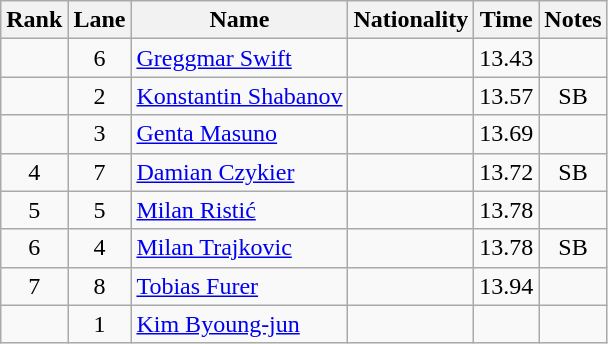<table class="wikitable sortable" style="text-align:center">
<tr>
<th>Rank</th>
<th>Lane</th>
<th>Name</th>
<th>Nationality</th>
<th>Time</th>
<th>Notes</th>
</tr>
<tr>
<td></td>
<td>6</td>
<td align=left><a href='#'>Greggmar Swift</a></td>
<td align=left></td>
<td>13.43</td>
<td></td>
</tr>
<tr>
<td></td>
<td>2</td>
<td align=left><a href='#'>Konstantin Shabanov</a></td>
<td align=left></td>
<td>13.57</td>
<td>SB</td>
</tr>
<tr>
<td></td>
<td>3</td>
<td align=left><a href='#'>Genta Masuno</a></td>
<td align=left></td>
<td>13.69</td>
<td></td>
</tr>
<tr>
<td>4</td>
<td>7</td>
<td align=left><a href='#'>Damian Czykier</a></td>
<td align=left></td>
<td>13.72</td>
<td>SB</td>
</tr>
<tr>
<td>5</td>
<td>5</td>
<td align=left><a href='#'>Milan Ristić</a></td>
<td align=left></td>
<td>13.78</td>
<td></td>
</tr>
<tr>
<td>6</td>
<td>4</td>
<td align=left><a href='#'>Milan Trajkovic</a></td>
<td align=left></td>
<td>13.78</td>
<td>SB</td>
</tr>
<tr>
<td>7</td>
<td>8</td>
<td align=left><a href='#'>Tobias Furer</a></td>
<td align=left></td>
<td>13.94</td>
<td></td>
</tr>
<tr>
<td></td>
<td>1</td>
<td align=left><a href='#'>Kim Byoung-jun</a></td>
<td align=left></td>
<td></td>
<td></td>
</tr>
</table>
